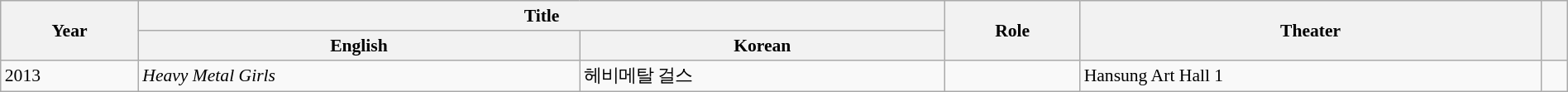<table class="wikitable sortable" style="clear:none; font-size:90%; padding:0 auto; width:100%; margin:auto">
<tr>
<th rowspan="2" scope="col">Year</th>
<th colspan="2" scope="col">Title</th>
<th rowspan="2" scope="col">Role</th>
<th rowspan="2" scope="col">Theater</th>
<th rowspan="2" scope="col" class="unsortable"></th>
</tr>
<tr>
<th>English</th>
<th>Korean</th>
</tr>
<tr>
<td>2013</td>
<td><em>Heavy Metal Girls</em></td>
<td>헤비메탈 걸스</td>
<td></td>
<td>Hansung Art Hall 1</td>
<td></td>
</tr>
</table>
